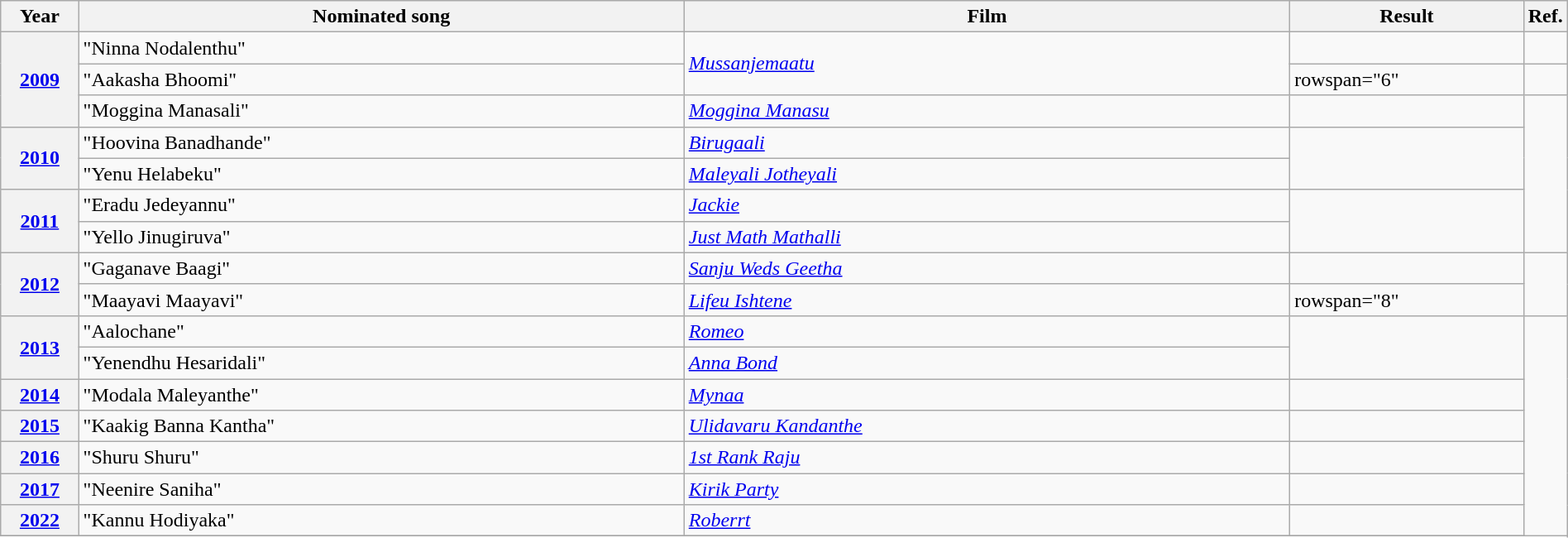<table class="wikitable plainrowheaders" width="100%" textcolor:#000;">
<tr>
<th scope="col" width=5%><strong>Year</strong></th>
<th scope="col" width="39%"><strong>Nominated song</strong></th>
<th scope="col" width="39%"><strong>Film</strong></th>
<th scope="col" width=15%><strong>Result</strong></th>
<th scope="col" width=2%><strong>Ref.</strong></th>
</tr>
<tr>
<th scope="row" rowspan="3"><a href='#'>2009</a></th>
<td>"Ninna Nodalenthu"</td>
<td rowspan="2"><em><a href='#'>Mussanjemaatu</a></em></td>
<td></td>
<td></td>
</tr>
<tr>
<td>"Aakasha Bhoomi"</td>
<td>rowspan="6" </td>
<td></td>
</tr>
<tr>
<td>"Moggina Manasali"</td>
<td><em><a href='#'>Moggina Manasu</a></em></td>
<td></td>
</tr>
<tr>
<th scope="row" rowspan="2"><a href='#'>2010</a></th>
<td>"Hoovina Banadhande"</td>
<td><em><a href='#'>Birugaali</a></em></td>
<td rowspan="2"></td>
</tr>
<tr>
<td>"Yenu Helabeku"</td>
<td><em><a href='#'>Maleyali Jotheyali</a></em></td>
</tr>
<tr>
<th scope="row" rowspan="2"><a href='#'>2011</a></th>
<td>"Eradu Jedeyannu"</td>
<td><em><a href='#'>Jackie</a></em></td>
<td rowspan="2"></td>
</tr>
<tr>
<td>"Yello Jinugiruva"</td>
<td><em><a href='#'>Just Math Mathalli</a></em></td>
</tr>
<tr>
<th scope="row" rowspan="2"><a href='#'>2012</a></th>
<td>"Gaganave Baagi"</td>
<td><em><a href='#'>Sanju Weds Geetha</a></em></td>
<td></td>
<td rowspan="2"></td>
</tr>
<tr>
<td>"Maayavi Maayavi"</td>
<td><em><a href='#'>Lifeu Ishtene</a></em></td>
<td>rowspan="8" </td>
</tr>
<tr>
<th scope="row" rowspan="2"><a href='#'>2013</a></th>
<td>"Aalochane"</td>
<td><em><a href='#'>Romeo</a></em></td>
<td rowspan="2"></td>
</tr>
<tr>
<td>"Yenendhu Hesaridali"</td>
<td><em><a href='#'>Anna Bond</a></em></td>
</tr>
<tr>
<th scope="row"><a href='#'>2014</a></th>
<td>"Modala Maleyanthe"</td>
<td><em><a href='#'>Mynaa</a></em></td>
<td></td>
</tr>
<tr>
<th scope="row"><a href='#'>2015</a></th>
<td>"Kaakig Banna Kantha"</td>
<td><em><a href='#'>Ulidavaru Kandanthe</a></em></td>
<td></td>
</tr>
<tr>
<th scope="row"><a href='#'>2016</a></th>
<td>"Shuru Shuru"</td>
<td><em><a href='#'>1st Rank Raju</a></em></td>
<td></td>
</tr>
<tr>
<th scope="row"><a href='#'>2017</a></th>
<td>"Neenire Saniha"</td>
<td><em><a href='#'>Kirik Party</a></em></td>
<td></td>
</tr>
<tr>
<th scope="row"><a href='#'>2022</a></th>
<td>"Kannu Hodiyaka"</td>
<td><em><a href='#'>Roberrt</a></em></td>
<td></td>
</tr>
<tr>
</tr>
</table>
